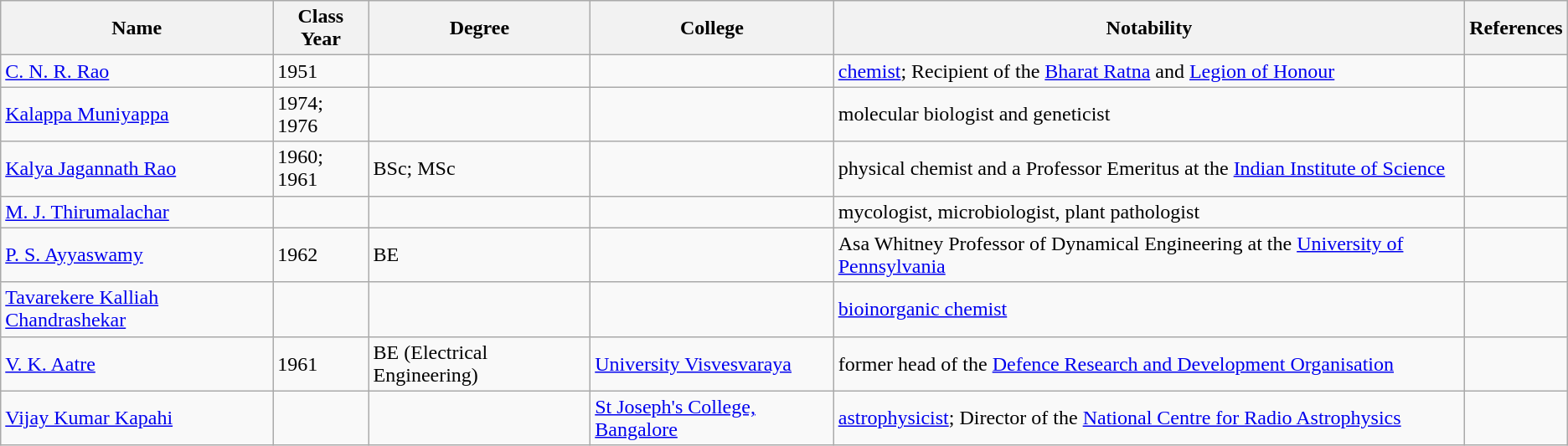<table class="wikitable">
<tr>
<th>Name</th>
<th>Class<br>Year</th>
<th>Degree</th>
<th>College</th>
<th>Notability</th>
<th>References</th>
</tr>
<tr>
<td><a href='#'>C. N. R. Rao</a></td>
<td>1951</td>
<td></td>
<td></td>
<td><a href='#'>chemist</a>; Recipient of the <a href='#'>Bharat Ratna</a> and <a href='#'>Legion of Honour</a></td>
<td></td>
</tr>
<tr>
<td><a href='#'>Kalappa Muniyappa</a></td>
<td>1974; 1976</td>
<td></td>
<td></td>
<td>molecular biologist and geneticist</td>
<td></td>
</tr>
<tr>
<td><a href='#'>Kalya Jagannath Rao</a></td>
<td>1960; 1961</td>
<td>BSc; MSc</td>
<td></td>
<td>physical chemist and a Professor Emeritus at the <a href='#'>Indian Institute of Science</a></td>
<td></td>
</tr>
<tr>
<td><a href='#'>M. J. Thirumalachar</a></td>
<td></td>
<td></td>
<td></td>
<td>mycologist, microbiologist, plant pathologist</td>
<td></td>
</tr>
<tr>
<td><a href='#'>P. S. Ayyaswamy</a></td>
<td>1962</td>
<td>BE</td>
<td></td>
<td>Asa Whitney Professor of Dynamical Engineering at the <a href='#'>University of Pennsylvania</a></td>
<td></td>
</tr>
<tr>
<td><a href='#'>Tavarekere Kalliah Chandrashekar</a></td>
<td></td>
<td></td>
<td></td>
<td><a href='#'>bioinorganic chemist</a></td>
<td></td>
</tr>
<tr>
<td><a href='#'>V. K. Aatre</a></td>
<td>1961</td>
<td>BE (Electrical Engineering)</td>
<td><a href='#'>University Visvesvaraya</a></td>
<td>former head of the <a href='#'>Defence Research and Development Organisation</a></td>
<td></td>
</tr>
<tr>
<td><a href='#'>Vijay Kumar Kapahi</a></td>
<td></td>
<td></td>
<td><a href='#'>St Joseph's College, Bangalore</a></td>
<td><a href='#'>astrophysicist</a>; Director of the <a href='#'>National Centre for Radio Astrophysics</a></td>
<td></td>
</tr>
</table>
